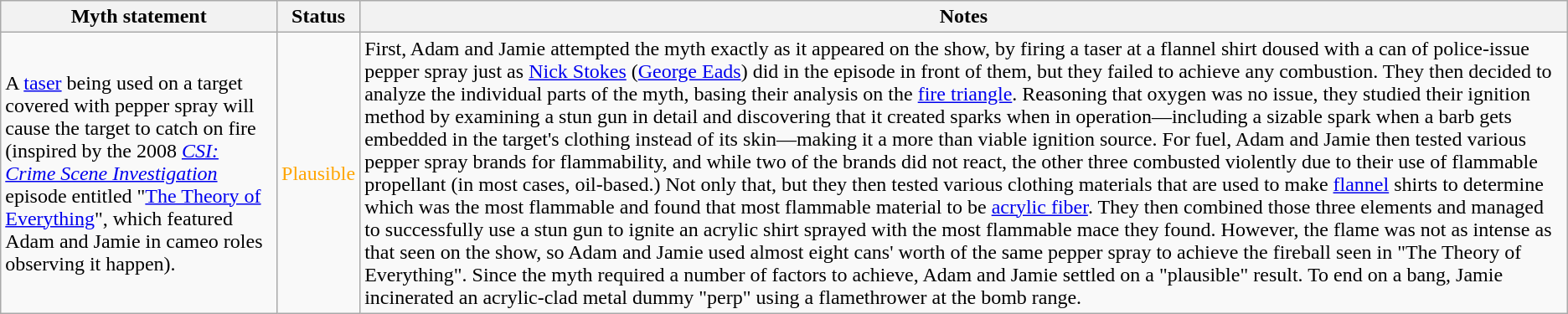<table class="wikitable plainrowheaders">
<tr>
<th>Myth statement</th>
<th>Status</th>
<th>Notes</th>
</tr>
<tr>
<td>A <a href='#'>taser</a> being used on a target covered with pepper spray will cause the target to catch on fire (inspired by the 2008 <em><a href='#'>CSI: Crime Scene Investigation</a></em> episode entitled "<a href='#'>The Theory of Everything</a>", which featured Adam and Jamie in cameo roles observing it happen).</td>
<td style="color:orange">Plausible</td>
<td>First, Adam and Jamie attempted the myth exactly as it appeared on the show, by firing a taser at a flannel shirt doused with a can of police-issue pepper spray just as <a href='#'>Nick Stokes</a> (<a href='#'>George Eads</a>) did in the episode in front of them, but they failed to achieve any combustion. They then decided to analyze the individual parts of the myth, basing their analysis on the <a href='#'>fire triangle</a>. Reasoning that oxygen was no issue, they studied their ignition method by examining a stun gun in detail and discovering that it created sparks when in operation—including a sizable spark when a barb gets embedded in the target's clothing instead of its skin—making it a more than viable ignition source. For fuel, Adam and Jamie then tested various pepper spray brands for flammability, and while two of the brands did not react, the other three combusted violently due to their use of flammable propellant (in most cases, oil-based.) Not only that, but they then tested various clothing materials that are used to make <a href='#'>flannel</a> shirts to determine which was the most flammable and found that most flammable material to be <a href='#'>acrylic fiber</a>. They then combined those three elements and managed to successfully use a stun gun to ignite an acrylic shirt sprayed with the most flammable mace they found. However, the flame was not as intense as that seen on the show, so Adam and Jamie used almost eight cans' worth of the same pepper spray to achieve the fireball seen in "The Theory of Everything". Since the myth required a number of factors to achieve, Adam and Jamie settled on a "plausible" result. To end on a bang, Jamie incinerated an acrylic-clad metal dummy "perp" using a flamethrower at the bomb range.</td>
</tr>
</table>
